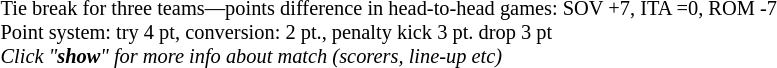<table width=100%>
<tr>
<td align=left width=60% style="font-size: 85%"><br>Tie break for three teams—points difference in head-to-head games:
SOV +7, ITA =0, ROM -7 <br>
Point system: try 4 pt, conversion: 2 pt., penalty kick 3 pt. drop 3 pt <br><em>Click "<strong>show</strong>" for more info about match (scorers, line-up etc)</em></td>
</tr>
</table>
